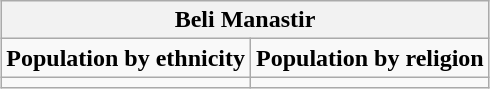<table class="wikitable" style="margin: 0.5em auto; text-align: center;">
<tr>
<th colspan="2">Beli Manastir</th>
</tr>
<tr>
<td><strong>Population by ethnicity</strong></td>
<td><strong>Population by religion</strong></td>
</tr>
<tr>
<td></td>
<td></td>
</tr>
</table>
